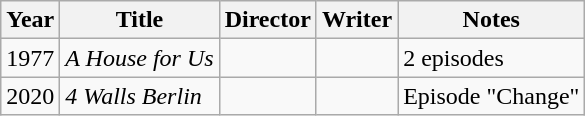<table class="wikitable">
<tr>
<th>Year</th>
<th>Title</th>
<th>Director</th>
<th>Writer</th>
<th>Notes</th>
</tr>
<tr>
<td>1977</td>
<td><em>A House for Us</em></td>
<td></td>
<td></td>
<td>2 episodes</td>
</tr>
<tr>
<td>2020</td>
<td><em>4 Walls Berlin</em></td>
<td></td>
<td></td>
<td>Episode "Change"</td>
</tr>
</table>
